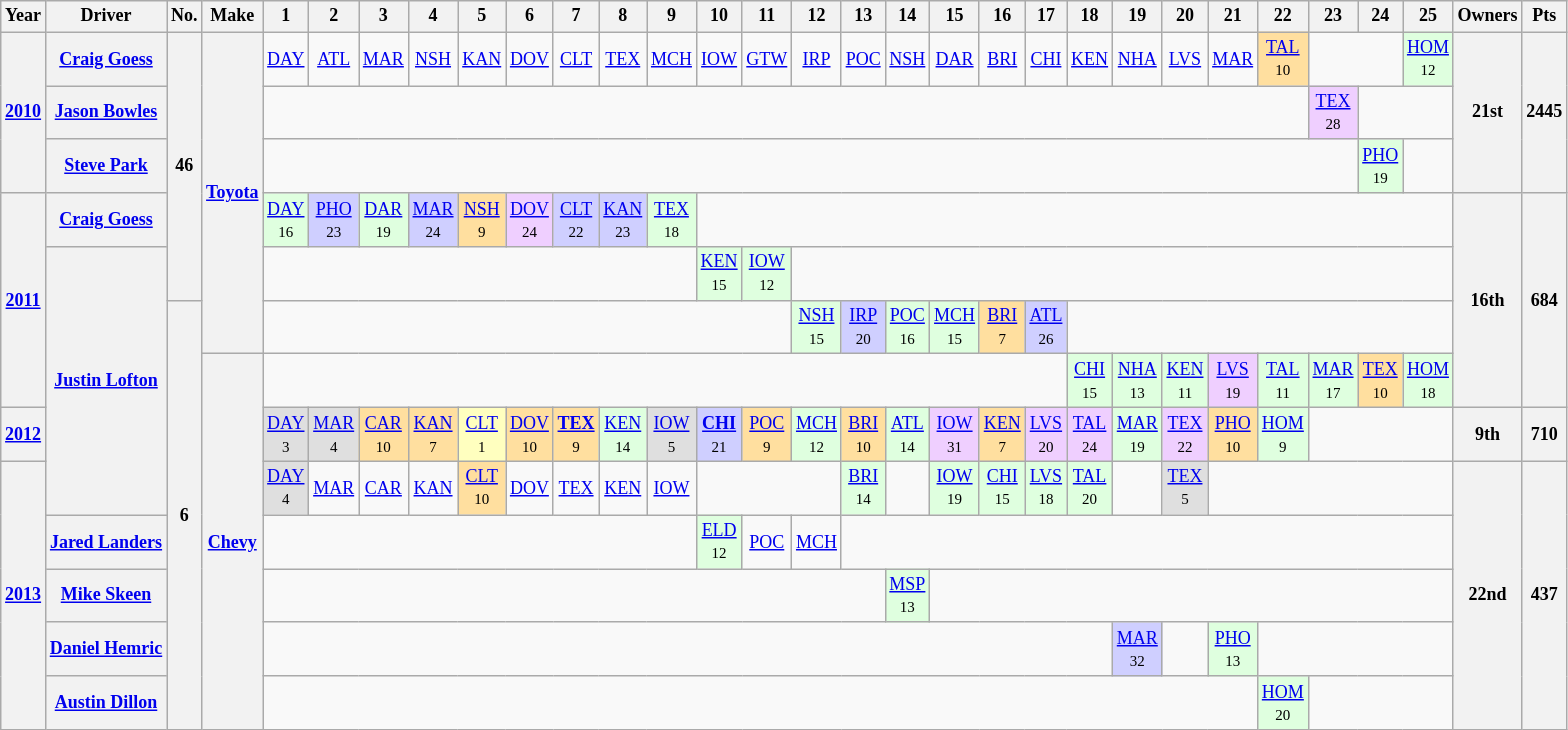<table class="wikitable" style="text-align:center; font-size:75%">
<tr>
<th>Year</th>
<th>Driver</th>
<th>No.</th>
<th>Make</th>
<th>1</th>
<th>2</th>
<th>3</th>
<th>4</th>
<th>5</th>
<th>6</th>
<th>7</th>
<th>8</th>
<th>9</th>
<th>10</th>
<th>11</th>
<th>12</th>
<th>13</th>
<th>14</th>
<th>15</th>
<th>16</th>
<th>17</th>
<th>18</th>
<th>19</th>
<th>20</th>
<th>21</th>
<th>22</th>
<th>23</th>
<th>24</th>
<th>25</th>
<th>Owners</th>
<th>Pts</th>
</tr>
<tr>
<th rowspan=3><a href='#'>2010</a></th>
<th><a href='#'>Craig Goess</a></th>
<th rowspan=5>46</th>
<th rowspan=6><a href='#'>Toyota</a></th>
<td><a href='#'>DAY</a></td>
<td><a href='#'>ATL</a></td>
<td><a href='#'>MAR</a></td>
<td><a href='#'>NSH</a></td>
<td><a href='#'>KAN</a></td>
<td><a href='#'>DOV</a></td>
<td><a href='#'>CLT</a></td>
<td><a href='#'>TEX</a></td>
<td><a href='#'>MCH</a></td>
<td><a href='#'>IOW</a></td>
<td><a href='#'>GTW</a></td>
<td><a href='#'>IRP</a></td>
<td><a href='#'>POC</a></td>
<td><a href='#'>NSH</a></td>
<td><a href='#'>DAR</a></td>
<td><a href='#'>BRI</a></td>
<td><a href='#'>CHI</a></td>
<td><a href='#'>KEN</a></td>
<td><a href='#'>NHA</a></td>
<td><a href='#'>LVS</a></td>
<td><a href='#'>MAR</a></td>
<td style="background:#FFDF9F;"><a href='#'>TAL</a><br><small>10</small></td>
<td colspan=2></td>
<td style="background:#DFFFDF;"><a href='#'>HOM</a><br><small>12</small></td>
<th rowspan=3>21st</th>
<th rowspan=3>2445</th>
</tr>
<tr>
<th><a href='#'>Jason Bowles</a></th>
<td colspan=22></td>
<td style="background:#EFCFFF;"><a href='#'>TEX</a><br><small>28</small></td>
<td colspan=2></td>
</tr>
<tr>
<th><a href='#'>Steve Park</a></th>
<td colspan=23></td>
<td style="background:#DFFFDF;"><a href='#'>PHO</a><br><small>19</small></td>
<td></td>
</tr>
<tr>
<th rowspan=4><a href='#'>2011</a></th>
<th><a href='#'>Craig Goess</a></th>
<td style="background:#DFFFDF;"><a href='#'>DAY</a><br><small>16</small></td>
<td style="background:#CFCFFF;"><a href='#'>PHO</a><br><small>23</small></td>
<td style="background:#DFFFDF;"><a href='#'>DAR</a><br><small>19</small></td>
<td style="background:#CFCFFF;"><a href='#'>MAR</a><br><small>24</small></td>
<td style="background:#FFDF9F;"><a href='#'>NSH</a><br><small>9</small></td>
<td style="background:#EFCFFF;"><a href='#'>DOV</a><br><small>24</small></td>
<td style="background:#CFCFFF;"><a href='#'>CLT</a><br><small>22</small></td>
<td style="background:#CFCFFF;"><a href='#'>KAN</a><br><small>23</small></td>
<td style="background:#DFFFDF;"><a href='#'>TEX</a><br><small>18</small></td>
<td colspan=16></td>
<th rowspan=4>16th</th>
<th rowspan=4>684</th>
</tr>
<tr>
<th rowspan=5><a href='#'>Justin Lofton</a></th>
<td colspan=9></td>
<td style="background:#DFFFDF;"><a href='#'>KEN</a><br><small>15</small></td>
<td style="background:#DFFFDF;"><a href='#'>IOW</a><br><small>12</small></td>
<td colspan=14></td>
</tr>
<tr>
<th rowspan=8>6</th>
<td colspan=11></td>
<td style="background:#DFFFDF;"><a href='#'>NSH</a><br><small>15</small></td>
<td style="background:#CFCFFF;"><a href='#'>IRP</a><br><small>20</small></td>
<td style="background:#DFFFDF;"><a href='#'>POC</a><br><small>16</small></td>
<td style="background:#DFFFDF;"><a href='#'>MCH</a><br><small>15</small></td>
<td style="background:#FFDF9F;"><a href='#'>BRI</a><br><small>7</small></td>
<td style="background:#CFCFFF;"><a href='#'>ATL</a><br><small>26</small></td>
<td colspan=8></td>
</tr>
<tr>
<th rowspan=7><a href='#'>Chevy</a></th>
<td colspan=17></td>
<td style="background:#DFFFDF;"><a href='#'>CHI</a><br><small>15</small></td>
<td style="background:#DFFFDF;"><a href='#'>NHA</a><br><small>13</small></td>
<td style="background:#DFFFDF;"><a href='#'>KEN</a><br><small>11</small></td>
<td style="background:#EFCFFF;"><a href='#'>LVS</a><br><small>19</small></td>
<td style="background:#DFFFDF;"><a href='#'>TAL</a><br><small>11</small></td>
<td style="background:#DFFFDF;"><a href='#'>MAR</a><br><small>17</small></td>
<td style="background:#FFDF9F;"><a href='#'>TEX</a><br><small>10</small></td>
<td style="background:#DFFFDF;"><a href='#'>HOM</a><br><small>18</small></td>
</tr>
<tr>
<th><a href='#'>2012</a></th>
<td style="background:#DFDFDF;"><a href='#'>DAY</a><br><small>3</small></td>
<td style="background:#DFDFDF;"><a href='#'>MAR</a><br><small>4</small></td>
<td style="background:#FFDF9F;"><a href='#'>CAR</a><br><small>10</small></td>
<td style="background:#FFDF9F;"><a href='#'>KAN</a><br><small>7</small></td>
<td style="background:#FFFFBF;"><a href='#'>CLT</a><br><small>1</small></td>
<td style="background:#FFDF9F;"><a href='#'>DOV</a><br><small>10</small></td>
<td style="background:#FFDF9F;"><strong><a href='#'>TEX</a></strong><br><small>9</small></td>
<td style="background:#DFFFDF;"><a href='#'>KEN</a><br><small>14</small></td>
<td style="background:#DFDFDF;"><a href='#'>IOW</a><br><small>5</small></td>
<td style="background:#CFCFFF;"><strong><a href='#'>CHI</a></strong><br><small>21</small></td>
<td style="background:#FFDF9F;"><a href='#'>POC</a><br><small>9</small></td>
<td style="background:#DFFFDF;"><a href='#'>MCH</a><br><small>12</small></td>
<td style="background:#FFDF9F;"><a href='#'>BRI</a><br><small>10</small></td>
<td style="background:#DFFFDF;"><a href='#'>ATL</a><br><small>14</small></td>
<td style="background:#EFCFFF;"><a href='#'>IOW</a><br><small>31</small></td>
<td style="background:#FFDF9F;"><a href='#'>KEN</a><br><small>7</small></td>
<td style="background:#EFCFFF;"><a href='#'>LVS</a><br><small>20</small></td>
<td style="background:#EFCFFF;"><a href='#'>TAL</a><br><small>24</small></td>
<td style="background:#DFFFDF;"><a href='#'>MAR</a><br><small>19</small></td>
<td style="background:#EFCFFF;"><a href='#'>TEX</a><br><small>22</small></td>
<td style="background:#FFDF9F;"><a href='#'>PHO</a><br><small>10</small></td>
<td style="background:#DFFFDF;"><a href='#'>HOM</a><br><small>9</small></td>
<td colspan=3></td>
<th>9th</th>
<th>710</th>
</tr>
<tr>
<th rowspan=5><a href='#'>2013</a></th>
<td style="background:#DFDFDF;"><a href='#'>DAY</a><br><small>4</small></td>
<td><a href='#'>MAR</a></td>
<td><a href='#'>CAR</a></td>
<td><a href='#'>KAN</a></td>
<td style="background:#FFDF9F;"><a href='#'>CLT</a><br><small>10</small></td>
<td><a href='#'>DOV</a></td>
<td><a href='#'>TEX</a></td>
<td><a href='#'>KEN</a></td>
<td><a href='#'>IOW</a></td>
<td colspan=3></td>
<td style="background:#DFFFDF;"><a href='#'>BRI</a><br><small>14</small></td>
<td></td>
<td style="background:#DFFFDF;"><a href='#'>IOW</a><br><small>19</small></td>
<td style="background:#DFFFDF;"><a href='#'>CHI</a><br><small>15</small></td>
<td style="background:#DFFFDF;"><a href='#'>LVS</a><br><small>18</small></td>
<td style="background:#DFFFDF;"><a href='#'>TAL</a><br><small>20</small></td>
<td></td>
<td style="background:#DFDFDF;"><a href='#'>TEX</a><br><small>5</small></td>
<td colspan=5></td>
<th rowspan=5>22nd</th>
<th rowspan=5>437</th>
</tr>
<tr>
<th><a href='#'>Jared Landers</a></th>
<td colspan=9></td>
<td style="background:#DFFFDF;"><a href='#'>ELD</a><br><small>12</small></td>
<td><a href='#'>POC</a></td>
<td><a href='#'>MCH</a></td>
<td colspan=13></td>
</tr>
<tr>
<th><a href='#'>Mike Skeen</a></th>
<td colspan=13></td>
<td style="background:#DFFFDF;"><a href='#'>MSP</a><br><small>13</small></td>
<td colspan=11></td>
</tr>
<tr>
<th><a href='#'>Daniel Hemric</a></th>
<td colspan=18></td>
<td style="background:#CFCFFF;"><a href='#'>MAR</a><br><small>32</small></td>
<td></td>
<td style="background:#DFFFDF;"><a href='#'>PHO</a><br><small>13</small></td>
<td colspan=4></td>
</tr>
<tr>
<th><a href='#'>Austin Dillon</a></th>
<td colspan=21></td>
<td style="background:#DFFFDF;"><a href='#'>HOM</a><br><small>20</small></td>
<td colspan=3></td>
</tr>
</table>
